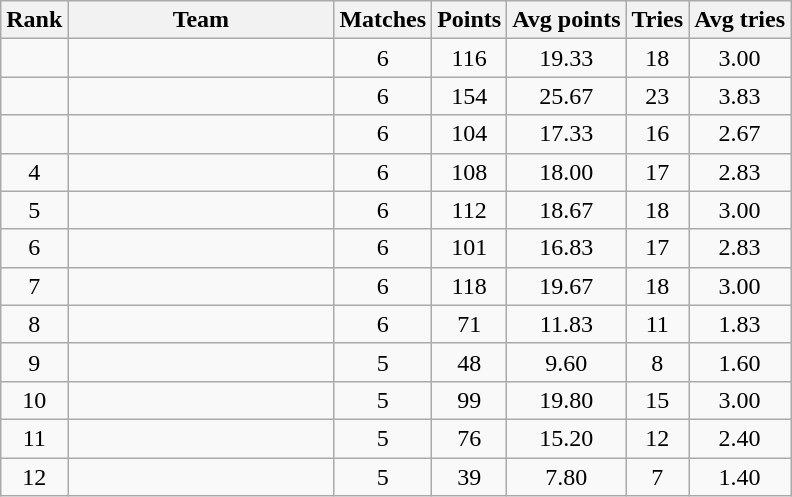<table class="wikitable sortable" style="text-align:center">
<tr>
<th data-sort-type="number">Rank</th>
<th style="width:170px;">Team</th>
<th>Matches</th>
<th>Points</th>
<th>Avg points</th>
<th>Tries</th>
<th>Avg tries</th>
</tr>
<tr>
<td></td>
<td align=left></td>
<td>6</td>
<td>116</td>
<td>19.33</td>
<td>18</td>
<td>3.00</td>
</tr>
<tr>
<td></td>
<td align=left></td>
<td>6</td>
<td>154</td>
<td>25.67</td>
<td>23</td>
<td>3.83</td>
</tr>
<tr>
<td></td>
<td align=left></td>
<td>6</td>
<td>104</td>
<td>17.33</td>
<td>16</td>
<td>2.67</td>
</tr>
<tr>
<td>4</td>
<td align=left></td>
<td>6</td>
<td>108</td>
<td>18.00</td>
<td>17</td>
<td>2.83</td>
</tr>
<tr>
<td>5</td>
<td align=left></td>
<td>6</td>
<td>112</td>
<td>18.67</td>
<td>18</td>
<td>3.00</td>
</tr>
<tr>
<td>6</td>
<td align=left></td>
<td>6</td>
<td>101</td>
<td>16.83</td>
<td>17</td>
<td>2.83</td>
</tr>
<tr>
<td>7</td>
<td align=left></td>
<td>6</td>
<td>118</td>
<td>19.67</td>
<td>18</td>
<td>3.00</td>
</tr>
<tr>
<td>8</td>
<td align=left></td>
<td>6</td>
<td>71</td>
<td>11.83</td>
<td>11</td>
<td>1.83</td>
</tr>
<tr>
<td>9</td>
<td align=left></td>
<td>5</td>
<td>48</td>
<td>9.60</td>
<td>8</td>
<td>1.60</td>
</tr>
<tr>
<td>10</td>
<td align=left></td>
<td>5</td>
<td>99</td>
<td>19.80</td>
<td>15</td>
<td>3.00</td>
</tr>
<tr>
<td>11</td>
<td align=left></td>
<td>5</td>
<td>76</td>
<td>15.20</td>
<td>12</td>
<td>2.40</td>
</tr>
<tr>
<td>12</td>
<td align=left></td>
<td>5</td>
<td>39</td>
<td>7.80</td>
<td>7</td>
<td>1.40</td>
</tr>
</table>
